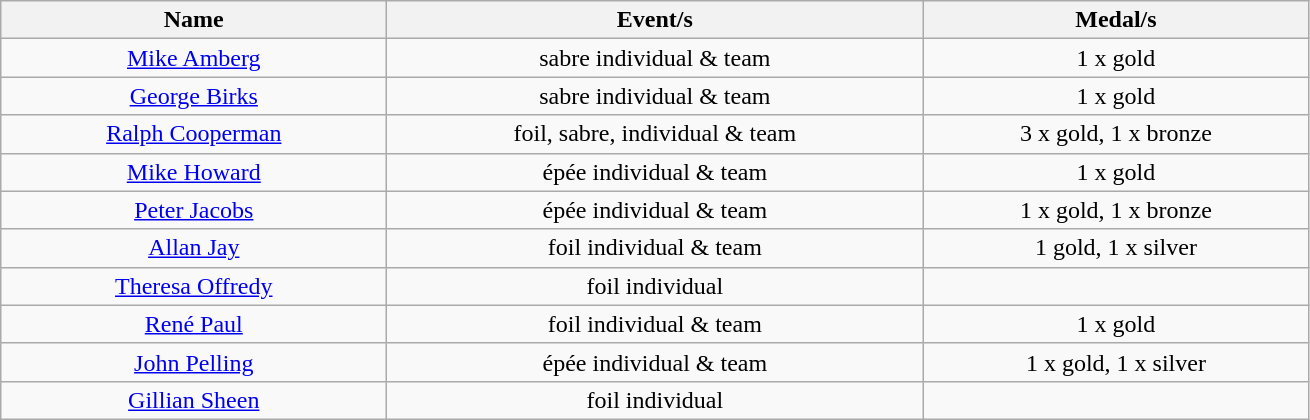<table class="wikitable" style="text-align: center">
<tr>
<th width=250>Name</th>
<th width=350>Event/s</th>
<th width=250>Medal/s</th>
</tr>
<tr>
<td><a href='#'>Mike Amberg</a></td>
<td>sabre individual & team</td>
<td>1 x gold</td>
</tr>
<tr>
<td><a href='#'>George Birks</a></td>
<td>sabre individual & team</td>
<td>1 x gold</td>
</tr>
<tr>
<td><a href='#'>Ralph Cooperman</a></td>
<td>foil, sabre, individual & team</td>
<td>3 x gold, 1 x bronze</td>
</tr>
<tr>
<td><a href='#'>Mike Howard</a></td>
<td>épée individual & team</td>
<td>1 x gold</td>
</tr>
<tr>
<td><a href='#'>Peter Jacobs</a></td>
<td>épée individual & team</td>
<td>1 x gold, 1 x bronze</td>
</tr>
<tr>
<td><a href='#'>Allan Jay</a></td>
<td>foil individual & team</td>
<td>1 gold, 1 x silver</td>
</tr>
<tr>
<td><a href='#'>Theresa Offredy</a></td>
<td>foil individual</td>
<td></td>
</tr>
<tr>
<td><a href='#'>René Paul</a></td>
<td>foil individual & team</td>
<td>1 x gold</td>
</tr>
<tr>
<td><a href='#'>John Pelling</a></td>
<td>épée individual & team</td>
<td>1 x gold, 1 x silver</td>
</tr>
<tr>
<td><a href='#'>Gillian Sheen</a></td>
<td>foil individual</td>
<td></td>
</tr>
</table>
